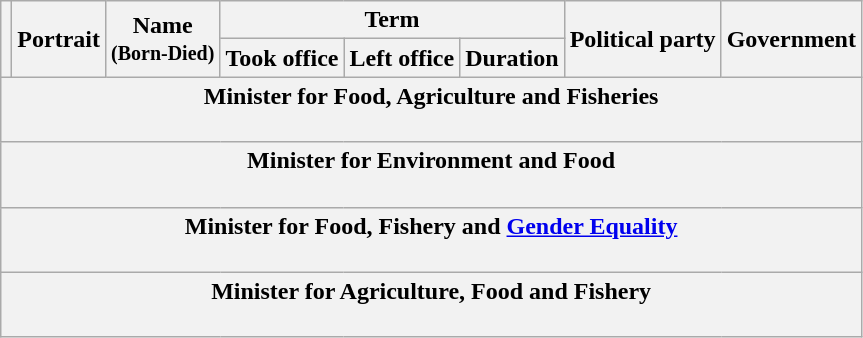<table class="wikitable" style="text-align:center;">
<tr>
<th rowspan=2></th>
<th rowspan=2>Portrait</th>
<th rowspan=2>Name<br><small>(Born-Died)</small></th>
<th colspan=3>Term</th>
<th rowspan=2>Political party</th>
<th rowspan=2>Government</th>
</tr>
<tr>
<th>Took office</th>
<th>Left office</th>
<th>Duration</th>
</tr>
<tr style="text-align:center;">
<th colspan=8>Minister for Food, Agriculture and Fisheries<br><br>







</th>
</tr>
<tr style="text-align:center;">
<th colspan=8>Minister for Environment and Food<br><br>

</th>
</tr>
<tr style="text-align:center;">
<th colspan=8>Minister for Food, Fishery and <a href='#'>Gender Equality</a><br><br></th>
</tr>
<tr style="text-align:center;">
<th colspan=8>Minister for Agriculture, Food and Fishery<br><br>
</th>
</tr>
</table>
